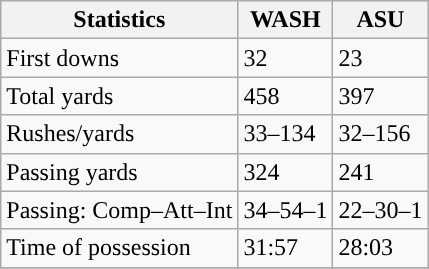<table class="wikitable" style="float: left;">
<tr>
<th>Statistics</th>
<th>WASH</th>
<th>ASU</th>
</tr>
<tr>
<td>First downs</td>
<td>32</td>
<td>23</td>
</tr>
<tr>
<td>Total yards</td>
<td>458</td>
<td>397</td>
</tr>
<tr>
<td>Rushes/yards</td>
<td>33–134</td>
<td>32–156</td>
</tr>
<tr>
<td>Passing yards</td>
<td>324</td>
<td>241</td>
</tr>
<tr>
<td>Passing: Comp–Att–Int</td>
<td>34–54–1</td>
<td>22–30–1</td>
</tr>
<tr>
<td>Time of possession</td>
<td>31:57</td>
<td>28:03</td>
</tr>
<tr>
</tr>
</table>
